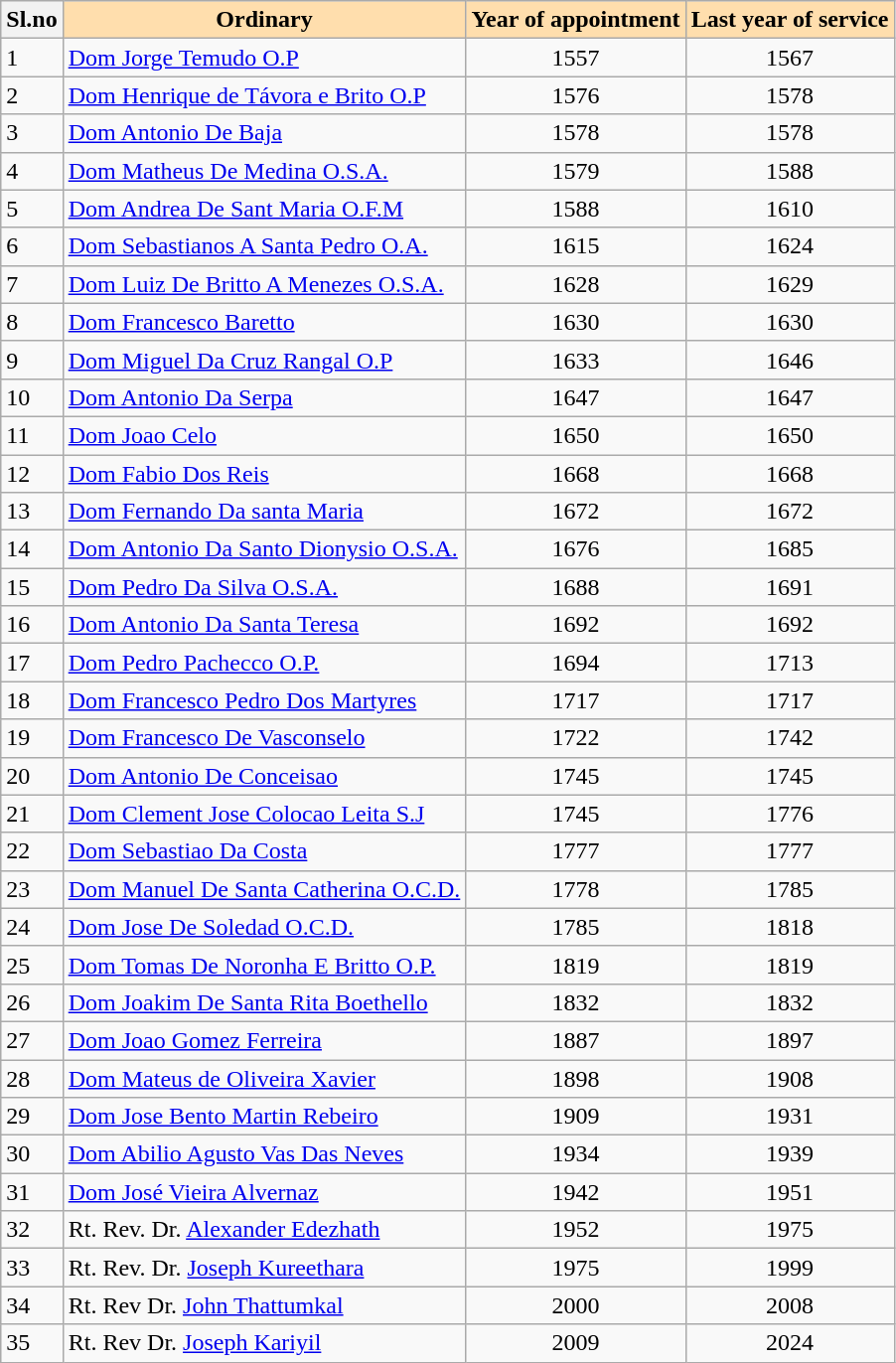<table class="wikitable">
<tr>
<th>Sl.no</th>
<th style="background: #ffdead;">Ordinary</th>
<th style="background: #ffdead;">Year of appointment</th>
<th style="background: #ffdead;">Last year of service</th>
</tr>
<tr>
<td>1</td>
<td><a href='#'>Dom Jorge Temudo O.P</a></td>
<td align="center">1557</td>
<td align="center">1567</td>
</tr>
<tr>
<td>2</td>
<td><a href='#'>Dom Henrique de Távora e Brito O.P</a></td>
<td align="center">1576</td>
<td align="center">1578</td>
</tr>
<tr>
<td>3</td>
<td><a href='#'>Dom Antonio De Baja</a></td>
<td align="center">1578</td>
<td align="center">1578</td>
</tr>
<tr>
<td>4</td>
<td><a href='#'>Dom Matheus De Medina O.S.A.</a></td>
<td align="center">1579</td>
<td align="center">1588</td>
</tr>
<tr>
<td>5</td>
<td><a href='#'>Dom Andrea De Sant Maria O.F.M</a></td>
<td align="center">1588</td>
<td align="center">1610</td>
</tr>
<tr>
<td>6</td>
<td><a href='#'>Dom Sebastianos A Santa Pedro O.A.</a></td>
<td align="center">1615</td>
<td align="center">1624</td>
</tr>
<tr>
<td>7</td>
<td><a href='#'>Dom Luiz De Britto A Menezes O.S.A.</a></td>
<td align="center">1628</td>
<td align="center">1629</td>
</tr>
<tr>
<td>8</td>
<td><a href='#'>Dom Francesco Baretto</a></td>
<td align="center">1630</td>
<td align="center">1630</td>
</tr>
<tr>
<td>9</td>
<td><a href='#'>Dom Miguel Da Cruz Rangal O.P</a></td>
<td align="center">1633</td>
<td align="center">1646</td>
</tr>
<tr>
<td>10</td>
<td><a href='#'>Dom Antonio Da Serpa</a></td>
<td align="center">1647</td>
<td align="center">1647</td>
</tr>
<tr>
<td>11</td>
<td><a href='#'>Dom Joao Celo</a></td>
<td align="center">1650</td>
<td align="center">1650</td>
</tr>
<tr>
<td>12</td>
<td><a href='#'>Dom Fabio Dos Reis</a></td>
<td align="center">1668</td>
<td align="center">1668</td>
</tr>
<tr>
<td>13</td>
<td><a href='#'>Dom Fernando Da santa Maria</a></td>
<td align="center">1672</td>
<td align="center">1672</td>
</tr>
<tr>
<td>14</td>
<td><a href='#'>Dom Antonio Da Santo Dionysio O.S.A.</a></td>
<td align="center">1676</td>
<td align="center">1685</td>
</tr>
<tr>
<td>15</td>
<td><a href='#'>Dom Pedro Da Silva O.S.A.</a></td>
<td align="center">1688</td>
<td align="center">1691</td>
</tr>
<tr>
<td>16</td>
<td><a href='#'>Dom Antonio Da Santa Teresa</a></td>
<td align="center">1692</td>
<td align="center">1692</td>
</tr>
<tr>
<td>17</td>
<td><a href='#'>Dom Pedro Pachecco O.P.</a></td>
<td align="center">1694</td>
<td align="center">1713</td>
</tr>
<tr>
<td>18</td>
<td><a href='#'>Dom Francesco Pedro Dos Martyres</a></td>
<td align="center">1717</td>
<td align="center">1717</td>
</tr>
<tr>
<td>19</td>
<td><a href='#'>Dom Francesco De Vasconselo</a></td>
<td align="center">1722</td>
<td align="center">1742</td>
</tr>
<tr>
<td>20</td>
<td><a href='#'>Dom Antonio De Conceisao</a></td>
<td align="center">1745</td>
<td align="center">1745</td>
</tr>
<tr>
<td>21</td>
<td><a href='#'>Dom Clement Jose Colocao Leita S.J</a></td>
<td align="center">1745</td>
<td align="center">1776</td>
</tr>
<tr>
<td>22</td>
<td><a href='#'>Dom Sebastiao Da Costa</a></td>
<td align="center">1777</td>
<td align="center">1777</td>
</tr>
<tr>
<td>23</td>
<td><a href='#'>Dom Manuel De Santa Catherina O.C.D.</a></td>
<td align="center">1778</td>
<td align="center">1785</td>
</tr>
<tr>
<td>24</td>
<td><a href='#'>Dom Jose De Soledad O.C.D.</a></td>
<td align="center">1785</td>
<td align="center">1818</td>
</tr>
<tr>
<td>25</td>
<td><a href='#'>Dom Tomas De Noronha E Britto O.P.</a></td>
<td align="center">1819</td>
<td align="center">1819</td>
</tr>
<tr>
<td>26</td>
<td><a href='#'>Dom Joakim De Santa Rita Boethello</a></td>
<td align="center">1832</td>
<td align="center">1832</td>
</tr>
<tr>
<td>27</td>
<td><a href='#'>Dom Joao Gomez Ferreira</a></td>
<td align="center">1887</td>
<td align="center">1897</td>
</tr>
<tr>
<td>28</td>
<td><a href='#'>Dom Mateus de Oliveira Xavier</a></td>
<td align="center">1898</td>
<td align="center">1908</td>
</tr>
<tr>
<td>29</td>
<td><a href='#'>Dom Jose Bento Martin Rebeiro</a></td>
<td align="center">1909</td>
<td align="center">1931</td>
</tr>
<tr>
<td>30</td>
<td><a href='#'>Dom Abilio Agusto Vas Das Neves</a></td>
<td align="center">1934</td>
<td align="center">1939</td>
</tr>
<tr>
<td>31</td>
<td><a href='#'>Dom José Vieira Alvernaz</a></td>
<td align="center">1942</td>
<td align="center">1951</td>
</tr>
<tr>
<td>32</td>
<td>Rt. Rev. Dr. <a href='#'>Alexander Edezhath</a></td>
<td align="center">1952</td>
<td align="center">1975</td>
</tr>
<tr>
<td>33</td>
<td>Rt. Rev. Dr. <a href='#'>Joseph Kureethara</a></td>
<td align="center">1975</td>
<td align="center">1999</td>
</tr>
<tr>
<td>34</td>
<td>Rt. Rev Dr. <a href='#'>John Thattumkal</a></td>
<td align="center">2000</td>
<td align="center">2008</td>
</tr>
<tr>
<td>35</td>
<td>Rt. Rev Dr. <a href='#'>Joseph Kariyil</a></td>
<td align="center">2009</td>
<td align="center">2024</td>
</tr>
</table>
